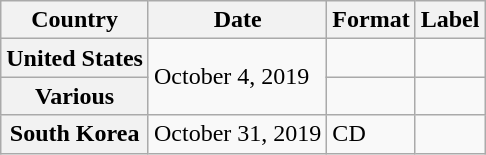<table class="wikitable plainrowheaders" border="1">
<tr>
<th scope="col">Country</th>
<th scope="col">Date</th>
<th scope="col">Format</th>
<th scope="col">Label</th>
</tr>
<tr>
<th scope="row">United States</th>
<td rowspan="2">October 4, 2019</td>
<td></td>
<td></td>
</tr>
<tr>
<th scope="row">Various</th>
<td></td>
<td></td>
</tr>
<tr>
<th scope="row">South Korea</th>
<td>October 31, 2019</td>
<td>CD</td>
<td></td>
</tr>
</table>
